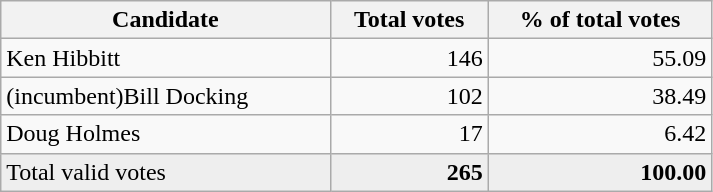<table class="wikitable" width="475">
<tr>
<th align="left">Candidate</th>
<th align="right">Total votes</th>
<th align="right">% of total votes</th>
</tr>
<tr>
<td align="left">Ken Hibbitt</td>
<td align="right">146</td>
<td align="right">55.09</td>
</tr>
<tr>
<td align="left">(incumbent)Bill Docking</td>
<td align="right">102</td>
<td align="right">38.49</td>
</tr>
<tr>
<td align="left">Doug Holmes</td>
<td align="right">17</td>
<td align="right">6.42</td>
</tr>
<tr bgcolor="#EEEEEE">
<td align="left">Total valid votes</td>
<td align="right"><strong>265</strong></td>
<td align="right"><strong>100.00</strong></td>
</tr>
</table>
